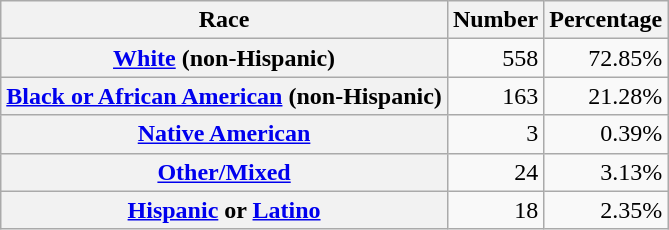<table class="wikitable" style="text-align:right">
<tr>
<th scope="col">Race</th>
<th scope="col">Number</th>
<th scope="col">Percentage</th>
</tr>
<tr>
<th scope="row"><a href='#'>White</a> (non-Hispanic)</th>
<td>558</td>
<td>72.85%</td>
</tr>
<tr>
<th scope="row"><a href='#'>Black or African American</a> (non-Hispanic)</th>
<td>163</td>
<td>21.28%</td>
</tr>
<tr>
<th scope="row"><a href='#'>Native American</a></th>
<td>3</td>
<td>0.39%</td>
</tr>
<tr>
<th scope="row"><a href='#'>Other/Mixed</a></th>
<td>24</td>
<td>3.13%</td>
</tr>
<tr>
<th scope="row"><a href='#'>Hispanic</a> or <a href='#'>Latino</a></th>
<td>18</td>
<td>2.35%</td>
</tr>
</table>
